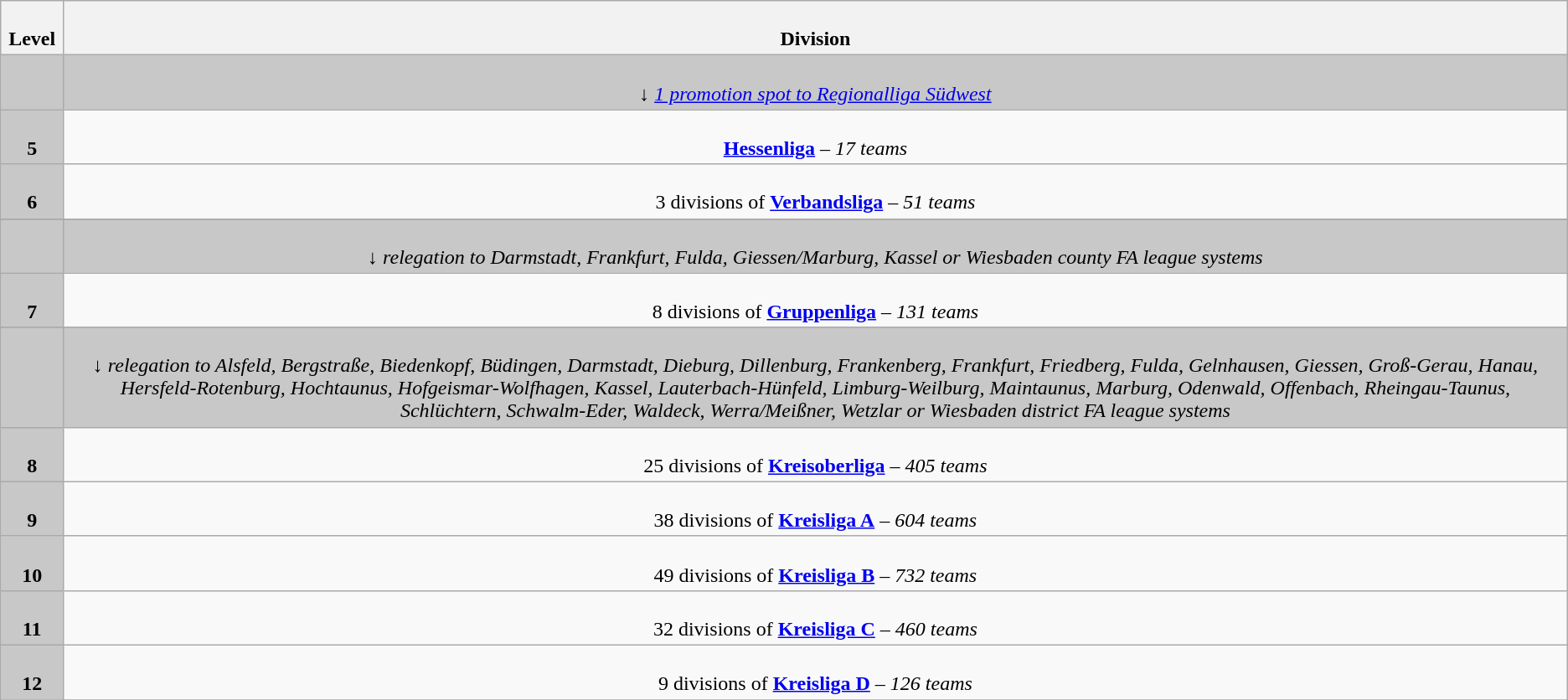<table class="wikitable" style="text-align:center">
<tr>
<th colspan="1" width="4%"><br>Level</th>
<th colspan="1"><br>Division</th>
</tr>
<tr style="background:#c8c8c8">
<td colspan="1"></td>
<td colspan="1"><br><em>↓ <a href='#'>1 promotion spot to Regionalliga Südwest</a></em></td>
</tr>
<tr>
<td colspan="1" style="background:#c8c8c8"><br><strong>5</strong></td>
<td colspan="1"><br><strong><a href='#'>Hessenliga</a></strong> – <em>17 teams</em></td>
</tr>
<tr>
<td colspan="1" style="background:#c8c8c8"><br><strong>6</strong></td>
<td colspan="1"><br>3 divisions of <strong><a href='#'>Verbandsliga</a></strong> – <em>51 teams</em></td>
</tr>
<tr>
</tr>
<tr style="background:#c8c8c8">
<td colspan="1"></td>
<td colspan="1"><br><em>↓ relegation to Darmstadt, Frankfurt, Fulda, Giessen/Marburg, Kassel or Wiesbaden county FA league systems</em></td>
</tr>
<tr>
<td colspan="1" style="background:#c8c8c8"><br><strong>7</strong></td>
<td colspan="1"><br>8 divisions of <strong><a href='#'>Gruppenliga</a></strong> – <em>131 teams</em></td>
</tr>
<tr>
</tr>
<tr style="background:#c8c8c8">
<td colspan="1"></td>
<td colspan="1"><br><em>↓ relegation to Alsfeld, Bergstraße, Biedenkopf, Büdingen, Darmstadt, Dieburg, Dillenburg, Frankenberg, Frankfurt, Friedberg, Fulda, Gelnhausen, Giessen, Groß-Gerau, Hanau, Hersfeld-Rotenburg, Hochtaunus, Hofgeismar-Wolfhagen, Kassel, Lauterbach-Hünfeld, Limburg-Weilburg, Maintaunus, Marburg, Odenwald, Offenbach, Rheingau-Taunus, Schlüchtern, Schwalm-Eder, Waldeck, Werra/Meißner, Wetzlar or Wiesbaden district FA league systems</em></td>
</tr>
<tr>
<td colspan="1" style="background:#c8c8c8"><br><strong>8</strong></td>
<td colspan="1"><br>25 divisions of <strong><a href='#'>Kreisoberliga</a></strong> – <em>405 teams</em></td>
</tr>
<tr>
<td colspan="1" style="background:#c8c8c8"><br><strong>9</strong></td>
<td colspan="1"><br>38 divisions of <strong><a href='#'>Kreisliga A</a></strong> – <em>604 teams</em></td>
</tr>
<tr>
<td colspan="1" style="background:#c8c8c8"><br><strong>10</strong></td>
<td colspan="1"><br>49 divisions of <strong><a href='#'>Kreisliga B</a></strong> – <em>732 teams</em></td>
</tr>
<tr>
<td colspan="1" style="background:#c8c8c8"><br><strong>11</strong></td>
<td colspan="1"><br>32 divisions of <strong><a href='#'>Kreisliga C</a></strong> – <em>460 teams</em></td>
</tr>
<tr>
<td colspan="1" style="background:#c8c8c8"><br><strong>12</strong></td>
<td colspan="1"><br>9 divisions of <strong><a href='#'>Kreisliga D</a></strong> – <em>126 teams</em></td>
</tr>
<tr>
</tr>
</table>
